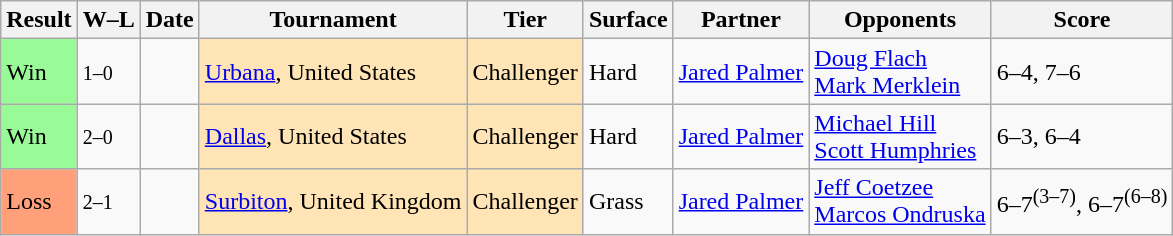<table class="sortable wikitable">
<tr>
<th>Result</th>
<th class="unsortable">W–L</th>
<th>Date</th>
<th>Tournament</th>
<th>Tier</th>
<th>Surface</th>
<th>Partner</th>
<th>Opponents</th>
<th class="unsortable">Score</th>
</tr>
<tr>
<td style="background:#98fb98;">Win</td>
<td><small>1–0</small></td>
<td></td>
<td style="background:moccasin;"><a href='#'>Urbana</a>, United States</td>
<td style="background:moccasin;">Challenger</td>
<td>Hard</td>
<td> <a href='#'>Jared Palmer</a></td>
<td> <a href='#'>Doug Flach</a> <br>  <a href='#'>Mark Merklein</a></td>
<td>6–4, 7–6</td>
</tr>
<tr>
<td style="background:#98fb98;">Win</td>
<td><small>2–0</small></td>
<td></td>
<td style="background:moccasin;"><a href='#'>Dallas</a>, United States</td>
<td style="background:moccasin;">Challenger</td>
<td>Hard</td>
<td> <a href='#'>Jared Palmer</a></td>
<td> <a href='#'>Michael Hill</a> <br>  <a href='#'>Scott Humphries</a></td>
<td>6–3, 6–4</td>
</tr>
<tr>
<td style="background:#ffa07a;">Loss</td>
<td><small>2–1</small></td>
<td></td>
<td style="background:moccasin;"><a href='#'>Surbiton</a>, United Kingdom</td>
<td style="background:moccasin;">Challenger</td>
<td>Grass</td>
<td> <a href='#'>Jared Palmer</a></td>
<td> <a href='#'>Jeff Coetzee</a> <br>  <a href='#'>Marcos Ondruska</a></td>
<td>6–7<sup>(3–7)</sup>, 6–7<sup>(6–8)</sup></td>
</tr>
</table>
